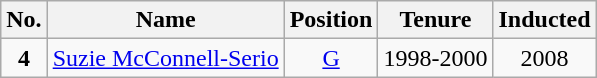<table class="wikitable" style="text-align:center">
<tr>
<th scope="col">No.</th>
<th scope="col">Name</th>
<th scope="col">Position</th>
<th scope="col">Tenure</th>
<th scope="col">Inducted</th>
</tr>
<tr>
<td><strong>4</strong></td>
<td scope="row"><a href='#'>Suzie McConnell-Serio</a></td>
<td><a href='#'>G</a></td>
<td>1998-2000</td>
<td>2008</td>
</tr>
</table>
